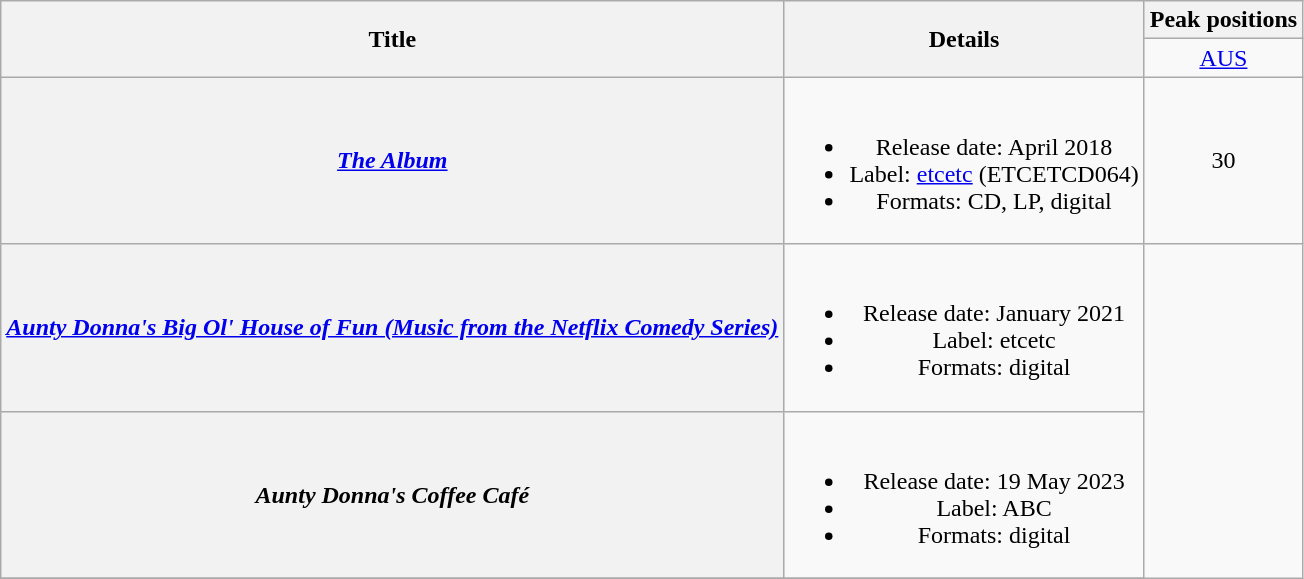<table class="wikitable plainrowheaders" style="text-align:center;">
<tr>
<th rowspan="2">Title</th>
<th rowspan="2">Details</th>
<th colspan="1">Peak positions</th>
</tr>
<tr>
<td><a href='#'>AUS</a></td>
</tr>
<tr>
<th scope="row"><em><a href='#'>The Album</a></em></th>
<td><br><ul><li>Release date: April 2018</li><li>Label: <a href='#'>etcetc</a> (ETCETCD064)</li><li>Formats: CD, LP, digital</li></ul></td>
<td>30</td>
</tr>
<tr>
<th scope="row"><em><a href='#'>Aunty Donna's Big Ol' House of Fun (Music from the Netflix Comedy Series)</a></em></th>
<td><br><ul><li>Release date: January 2021</li><li>Label: etcetc</li><li>Formats: digital</li></ul></td>
</tr>
<tr>
<th scope="row"><em>Aunty Donna's Coffee Café</em></th>
<td><br><ul><li>Release date: 19 May 2023</li><li>Label: ABC</li><li>Formats: digital</li></ul></td>
</tr>
<tr>
</tr>
</table>
